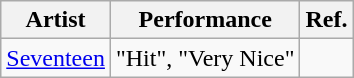<table class="wikitable" style="text-align:center;">
<tr>
<th>Artist</th>
<th>Performance</th>
<th>Ref.</th>
</tr>
<tr>
<td><a href='#'>Seventeen</a></td>
<td>"Hit", "Very Nice"</td>
<td></td>
</tr>
</table>
